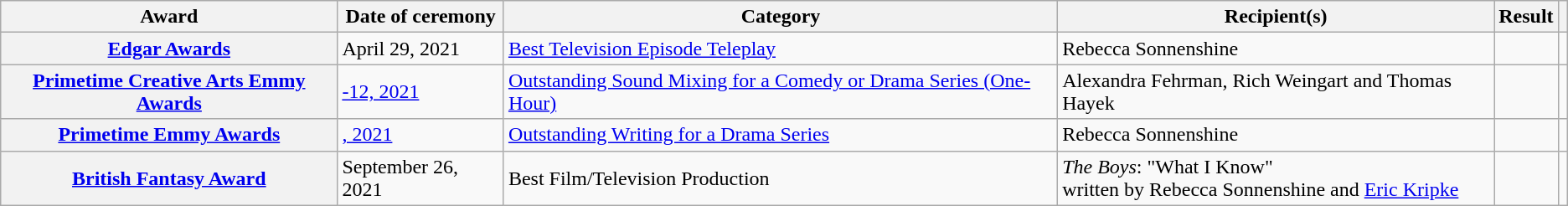<table class="wikitable plainrowheaders sortable">
<tr>
<th scope="col">Award</th>
<th scope="col">Date of ceremony</th>
<th scope="col">Category</th>
<th scope="col">Recipient(s)</th>
<th scope="col">Result</th>
<th scope="col" class="unsortable"></th>
</tr>
<tr>
<th scope="row" style="text-align:center;"><a href='#'>Edgar Awards</a></th>
<td>April 29, 2021</td>
<td><a href='#'>Best Television Episode Teleplay</a></td>
<td>Rebecca Sonnenshine</td>
<td></td>
<td style="text-align: center;"></td>
</tr>
<tr>
<th scope="row" style="text-align:center;"><a href='#'>Primetime Creative Arts Emmy Awards</a></th>
<td><a href='#'>-12, 2021</a></td>
<td><a href='#'>Outstanding Sound Mixing for a Comedy or Drama Series (One-Hour)</a></td>
<td data-sort-value="Fehrman, Alexandra, Rich Weingart">Alexandra Fehrman, Rich Weingart and Thomas Hayek</td>
<td></td>
<td scope="row" style="text-align:center;"></td>
</tr>
<tr>
<th scope="row" style="text-align:center;"><a href='#'>Primetime Emmy Awards</a></th>
<td><a href='#'>, 2021</a></td>
<td><a href='#'>Outstanding Writing for a Drama Series</a></td>
<td data-sort-value="Sonnenshine, Rebecca">Rebecca Sonnenshine</td>
<td></td>
<td style="text-align: center;"></td>
</tr>
<tr>
<th scope="row" style="text-align:center;"><a href='#'>British Fantasy Award</a></th>
<td>September 26, 2021</td>
<td>Best Film/Television Production</td>
<td><em>The Boys</em>: "What I Know"<br>written by Rebecca Sonnenshine and <a href='#'>Eric Kripke</a></td>
<td></td>
<td style="text-align: center;"></td>
</tr>
</table>
